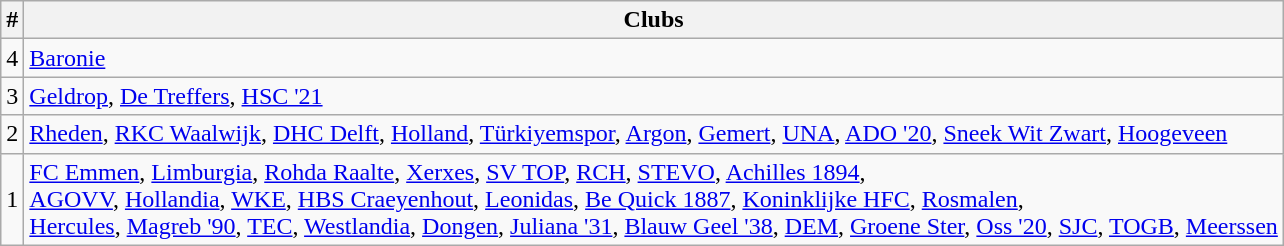<table class="wikitable">
<tr>
<th>#</th>
<th>Clubs</th>
</tr>
<tr>
<td>4</td>
<td><a href='#'>Baronie</a></td>
</tr>
<tr>
<td>3</td>
<td><a href='#'>Geldrop</a>, <a href='#'>De Treffers</a>, <a href='#'>HSC '21</a></td>
</tr>
<tr>
<td>2</td>
<td><a href='#'>Rheden</a>, <a href='#'>RKC Waalwijk</a>, <a href='#'>DHC Delft</a>, <a href='#'>Holland</a>, <a href='#'>Türkiyemspor</a>, <a href='#'>Argon</a>, <a href='#'>Gemert</a>, <a href='#'>UNA</a>, <a href='#'>ADO '20</a>, <a href='#'>Sneek Wit Zwart</a>, <a href='#'>Hoogeveen</a></td>
</tr>
<tr>
<td>1</td>
<td><a href='#'>FC Emmen</a>, <a href='#'>Limburgia</a>, <a href='#'>Rohda Raalte</a>, <a href='#'>Xerxes</a>, <a href='#'>SV TOP</a>, <a href='#'>RCH</a>, <a href='#'>STEVO</a>, <a href='#'>Achilles 1894</a>,<br><a href='#'>AGOVV</a>, <a href='#'>Hollandia</a>, <a href='#'>WKE</a>, <a href='#'>HBS Craeyenhout</a>, <a href='#'>Leonidas</a>, <a href='#'>Be Quick 1887</a>, <a href='#'>Koninklijke HFC</a>, <a href='#'>Rosmalen</a>,<br><a href='#'>Hercules</a>, <a href='#'>Magreb '90</a>, <a href='#'>TEC</a>, <a href='#'>Westlandia</a>, <a href='#'>Dongen</a>, <a href='#'>Juliana '31</a>, <a href='#'>Blauw Geel '38</a>, <a href='#'>DEM</a>, <a href='#'>Groene Ster</a>, <a href='#'>Oss '20</a>, <a href='#'>SJC</a>, <a href='#'>TOGB</a>, <a href='#'>Meerssen</a></td>
</tr>
</table>
